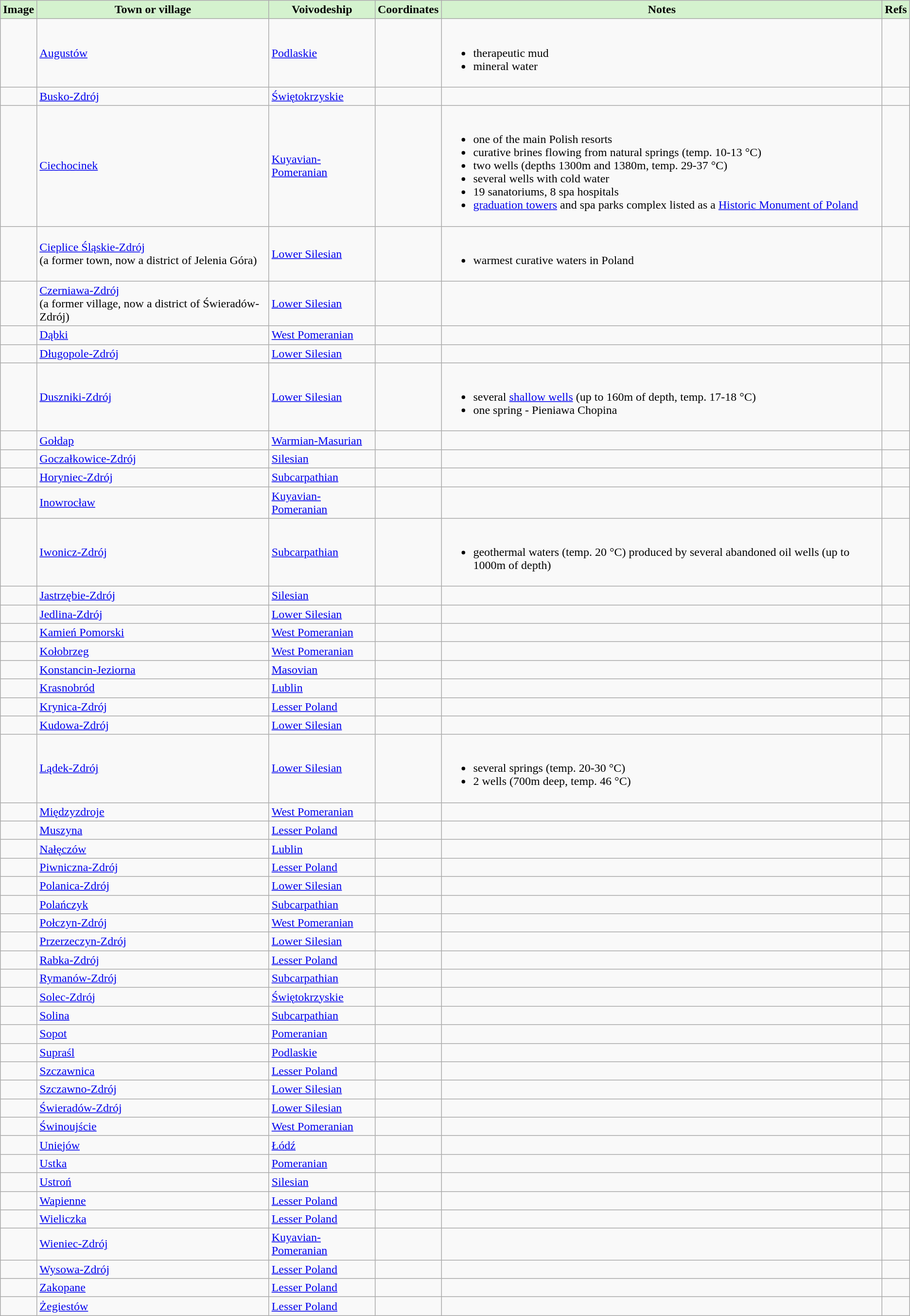<table class="wikitable sortable">
<tr>
<th style=background:#D4F2CE; class="unsortable"><strong>Image</strong></th>
<th style=background:#D4F2CE;><strong>Town or village</strong></th>
<th style=background:#D4F2CE;><strong>Voivodeship</strong></th>
<th style=background:#D4F2CE; class="unsortable"><strong>Coordinates</strong></th>
<th style=background:#D4F2CE; class="unsortable"><strong>Notes</strong></th>
<th style=background:#D4F2CE; class="unsortable"><strong>Refs</strong></th>
</tr>
<tr>
<td></td>
<td><a href='#'>Augustów</a></td>
<td><a href='#'>Podlaskie</a></td>
<td></td>
<td><br><ul><li>therapeutic mud</li><li>mineral water</li></ul></td>
<td></td>
</tr>
<tr>
<td></td>
<td><a href='#'>Busko-Zdrój</a></td>
<td><a href='#'>Świętokrzyskie</a></td>
<td></td>
<td></td>
<td></td>
</tr>
<tr>
<td></td>
<td><a href='#'>Ciechocinek</a></td>
<td><a href='#'>Kuyavian-Pomeranian</a></td>
<td></td>
<td><br><ul><li>one of the main Polish resorts</li><li>curative brines flowing from natural springs (temp. 10-13 °C)</li><li>two wells (depths 1300m and 1380m, temp. 29-37 °C)</li><li>several wells with cold water</li><li>19 sanatoriums, 8 spa hospitals</li><li><a href='#'>graduation towers</a> and spa parks complex listed as a <a href='#'>Historic Monument of Poland</a></li></ul></td>
<td></td>
</tr>
<tr>
<td></td>
<td><a href='#'>Cieplice Śląskie-Zdrój</a><br> (a former town, now a district of Jelenia Góra)</td>
<td><a href='#'>Lower Silesian</a></td>
<td></td>
<td><br><ul><li>warmest curative waters in Poland</li></ul></td>
<td></td>
</tr>
<tr>
<td></td>
<td><a href='#'>Czerniawa-Zdrój</a><br> (a former village, now a district of Świeradów-Zdrój)</td>
<td><a href='#'>Lower Silesian</a></td>
<td></td>
<td></td>
<td></td>
</tr>
<tr>
<td></td>
<td><a href='#'>Dąbki</a></td>
<td><a href='#'>West Pomeranian</a></td>
<td></td>
<td></td>
<td></td>
</tr>
<tr>
<td></td>
<td><a href='#'>Długopole-Zdrój</a></td>
<td><a href='#'>Lower Silesian</a></td>
<td></td>
<td></td>
<td></td>
</tr>
<tr>
<td></td>
<td><a href='#'>Duszniki-Zdrój</a></td>
<td><a href='#'>Lower Silesian</a></td>
<td></td>
<td><br><ul><li>several <a href='#'>shallow wells</a> (up to 160m of depth, temp. 17-18 °C)</li><li>one spring - Pieniawa Chopina</li></ul></td>
<td></td>
</tr>
<tr>
<td></td>
<td><a href='#'>Gołdap</a></td>
<td><a href='#'>Warmian-Masurian</a></td>
<td></td>
<td></td>
<td></td>
</tr>
<tr>
<td></td>
<td><a href='#'>Goczałkowice-Zdrój</a></td>
<td><a href='#'>Silesian</a></td>
<td></td>
<td></td>
<td></td>
</tr>
<tr>
<td></td>
<td><a href='#'>Horyniec-Zdrój</a></td>
<td><a href='#'>Subcarpathian</a></td>
<td></td>
<td></td>
<td></td>
</tr>
<tr>
<td></td>
<td><a href='#'>Inowrocław</a></td>
<td><a href='#'>Kuyavian-Pomeranian</a></td>
<td></td>
<td></td>
<td></td>
</tr>
<tr>
<td></td>
<td><a href='#'>Iwonicz-Zdrój</a></td>
<td><a href='#'>Subcarpathian</a></td>
<td></td>
<td><br><ul><li>geothermal waters (temp. 20 °C) produced by several abandoned oil wells (up to 1000m of depth)</li></ul></td>
<td></td>
</tr>
<tr>
<td></td>
<td><a href='#'>Jastrzębie-Zdrój</a></td>
<td><a href='#'>Silesian</a></td>
<td></td>
<td></td>
<td></td>
</tr>
<tr>
<td></td>
<td><a href='#'>Jedlina-Zdrój</a></td>
<td><a href='#'>Lower Silesian</a></td>
<td></td>
<td></td>
<td></td>
</tr>
<tr>
<td></td>
<td><a href='#'>Kamień Pomorski</a></td>
<td><a href='#'>West Pomeranian</a></td>
<td></td>
<td></td>
<td></td>
</tr>
<tr>
<td></td>
<td><a href='#'>Kołobrzeg</a></td>
<td><a href='#'>West Pomeranian</a></td>
<td></td>
<td></td>
<td></td>
</tr>
<tr>
<td></td>
<td><a href='#'>Konstancin-Jeziorna</a></td>
<td><a href='#'>Masovian</a></td>
<td></td>
<td></td>
<td></td>
</tr>
<tr>
<td></td>
<td><a href='#'>Krasnobród</a></td>
<td><a href='#'>Lublin</a></td>
<td></td>
<td></td>
<td></td>
</tr>
<tr>
<td></td>
<td><a href='#'>Krynica-Zdrój</a></td>
<td><a href='#'>Lesser Poland</a></td>
<td></td>
<td></td>
<td></td>
</tr>
<tr>
<td></td>
<td><a href='#'>Kudowa-Zdrój</a></td>
<td><a href='#'>Lower Silesian</a></td>
<td></td>
<td></td>
<td></td>
</tr>
<tr>
<td></td>
<td><a href='#'>Lądek-Zdrój</a></td>
<td><a href='#'>Lower Silesian</a></td>
<td></td>
<td><br><ul><li>several springs (temp. 20-30 °C)</li><li>2 wells (700m deep, temp. 46 °C)</li></ul></td>
<td></td>
</tr>
<tr>
<td></td>
<td><a href='#'>Międzyzdroje</a></td>
<td><a href='#'>West Pomeranian</a></td>
<td></td>
<td></td>
<td></td>
</tr>
<tr>
<td></td>
<td><a href='#'>Muszyna</a></td>
<td><a href='#'>Lesser Poland</a></td>
<td></td>
<td></td>
<td></td>
</tr>
<tr>
<td></td>
<td><a href='#'>Nałęczów</a></td>
<td><a href='#'>Lublin</a></td>
<td></td>
<td></td>
<td></td>
</tr>
<tr>
<td></td>
<td><a href='#'>Piwniczna-Zdrój</a></td>
<td><a href='#'>Lesser Poland</a></td>
<td></td>
<td></td>
<td></td>
</tr>
<tr>
<td></td>
<td><a href='#'>Polanica-Zdrój</a></td>
<td><a href='#'>Lower Silesian</a></td>
<td></td>
<td></td>
<td></td>
</tr>
<tr>
<td></td>
<td><a href='#'>Polańczyk</a></td>
<td><a href='#'>Subcarpathian</a></td>
<td></td>
<td></td>
<td></td>
</tr>
<tr>
<td></td>
<td><a href='#'>Połczyn-Zdrój</a></td>
<td><a href='#'>West Pomeranian</a></td>
<td></td>
<td></td>
<td></td>
</tr>
<tr>
<td></td>
<td><a href='#'>Przerzeczyn-Zdrój</a></td>
<td><a href='#'>Lower Silesian</a></td>
<td></td>
<td></td>
<td></td>
</tr>
<tr>
<td></td>
<td><a href='#'>Rabka-Zdrój</a></td>
<td><a href='#'>Lesser Poland</a></td>
<td></td>
<td></td>
<td></td>
</tr>
<tr>
<td></td>
<td><a href='#'>Rymanów-Zdrój</a></td>
<td><a href='#'>Subcarpathian</a></td>
<td></td>
<td></td>
<td></td>
</tr>
<tr>
<td></td>
<td><a href='#'>Solec-Zdrój</a></td>
<td><a href='#'>Świętokrzyskie</a></td>
<td></td>
<td></td>
<td></td>
</tr>
<tr>
<td></td>
<td><a href='#'>Solina</a></td>
<td><a href='#'>Subcarpathian</a></td>
<td></td>
<td></td>
<td></td>
</tr>
<tr>
<td></td>
<td><a href='#'>Sopot</a></td>
<td><a href='#'>Pomeranian</a></td>
<td></td>
<td></td>
<td></td>
</tr>
<tr>
<td></td>
<td><a href='#'>Supraśl</a></td>
<td><a href='#'>Podlaskie</a></td>
<td></td>
<td></td>
<td></td>
</tr>
<tr>
<td></td>
<td><a href='#'>Szczawnica</a></td>
<td><a href='#'>Lesser Poland</a></td>
<td></td>
<td></td>
<td></td>
</tr>
<tr>
<td></td>
<td><a href='#'>Szczawno-Zdrój</a></td>
<td><a href='#'>Lower Silesian</a></td>
<td></td>
<td></td>
<td></td>
</tr>
<tr>
<td></td>
<td><a href='#'>Świeradów-Zdrój</a></td>
<td><a href='#'>Lower Silesian</a></td>
<td></td>
<td></td>
<td></td>
</tr>
<tr>
<td></td>
<td><a href='#'>Świnoujście</a></td>
<td><a href='#'>West Pomeranian</a></td>
<td></td>
<td></td>
<td></td>
</tr>
<tr>
<td></td>
<td><a href='#'>Uniejów</a></td>
<td><a href='#'>Łódź</a></td>
<td></td>
<td></td>
<td></td>
</tr>
<tr>
<td></td>
<td><a href='#'>Ustka</a></td>
<td><a href='#'>Pomeranian</a></td>
<td></td>
<td></td>
<td></td>
</tr>
<tr>
<td></td>
<td><a href='#'>Ustroń</a></td>
<td><a href='#'>Silesian</a></td>
<td></td>
<td></td>
<td></td>
</tr>
<tr>
<td></td>
<td><a href='#'>Wapienne</a></td>
<td><a href='#'>Lesser Poland</a></td>
<td></td>
<td></td>
<td></td>
</tr>
<tr>
<td></td>
<td><a href='#'>Wieliczka</a></td>
<td><a href='#'>Lesser Poland</a></td>
<td></td>
<td></td>
<td></td>
</tr>
<tr>
<td></td>
<td><a href='#'>Wieniec-Zdrój</a></td>
<td><a href='#'>Kuyavian-Pomeranian</a></td>
<td></td>
<td></td>
<td></td>
</tr>
<tr>
<td></td>
<td><a href='#'>Wysowa-Zdrój</a></td>
<td><a href='#'>Lesser Poland</a></td>
<td></td>
<td></td>
<td></td>
</tr>
<tr>
<td></td>
<td><a href='#'>Zakopane</a></td>
<td><a href='#'>Lesser Poland</a></td>
<td></td>
<td></td>
<td></td>
</tr>
<tr>
<td></td>
<td><a href='#'>Żegiestów</a></td>
<td><a href='#'>Lesser Poland</a></td>
<td></td>
<td></td>
<td></td>
</tr>
</table>
